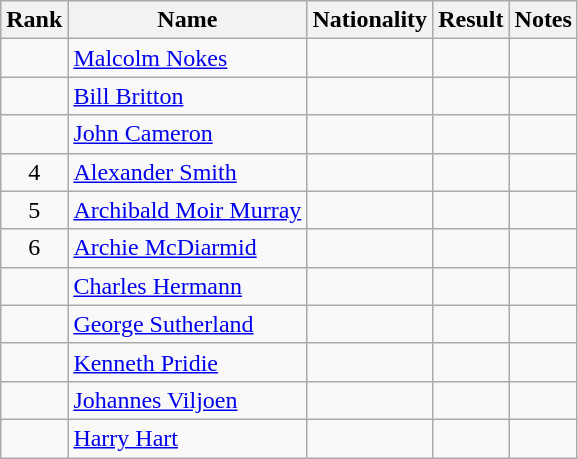<table class="wikitable sortable" style=" text-align:center">
<tr>
<th>Rank</th>
<th>Name</th>
<th>Nationality</th>
<th>Result</th>
<th>Notes</th>
</tr>
<tr>
<td></td>
<td align=left><a href='#'>Malcolm Nokes</a></td>
<td align=left></td>
<td></td>
<td></td>
</tr>
<tr>
<td></td>
<td align=left><a href='#'>Bill Britton</a></td>
<td align=left></td>
<td></td>
<td></td>
</tr>
<tr>
<td></td>
<td align=left><a href='#'>John Cameron</a></td>
<td align=left></td>
<td></td>
<td></td>
</tr>
<tr>
<td>4</td>
<td align=left><a href='#'>Alexander Smith</a></td>
<td align=left></td>
<td></td>
<td></td>
</tr>
<tr>
<td>5</td>
<td align=left><a href='#'>Archibald Moir Murray</a></td>
<td align=left></td>
<td></td>
<td></td>
</tr>
<tr>
<td>6</td>
<td align=left><a href='#'>Archie McDiarmid</a></td>
<td align=left></td>
<td></td>
<td></td>
</tr>
<tr>
<td></td>
<td align=left><a href='#'>Charles Hermann</a></td>
<td align=left></td>
<td></td>
<td></td>
</tr>
<tr>
<td></td>
<td align=left><a href='#'>George Sutherland</a></td>
<td align=left></td>
<td></td>
<td></td>
</tr>
<tr>
<td></td>
<td align=left><a href='#'>Kenneth Pridie</a></td>
<td align=left></td>
<td></td>
<td></td>
</tr>
<tr>
<td></td>
<td align=left><a href='#'>Johannes Viljoen</a></td>
<td align=left></td>
<td></td>
<td></td>
</tr>
<tr>
<td></td>
<td align=left><a href='#'>Harry Hart</a></td>
<td align=left></td>
<td></td>
<td></td>
</tr>
</table>
